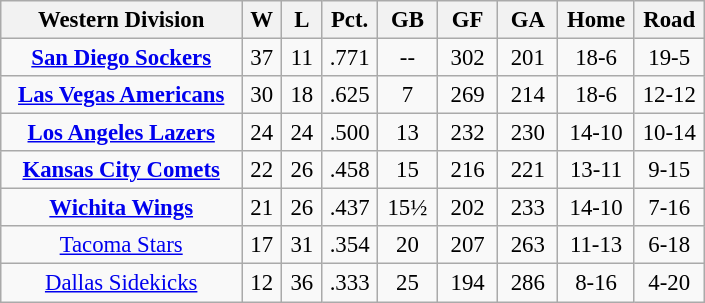<table class="wikitable" width="470" style="font-size:95%; text-align:center">
<tr>
<th width="30%">Western Division</th>
<th width="5%">W</th>
<th width="5%">L</th>
<th width="5%">Pct.</th>
<th width="7.5%">GB</th>
<th width="7.5%">GF</th>
<th width="7.5%">GA</th>
<th width="7.5%">Home</th>
<th width="7.5%">Road</th>
</tr>
<tr>
<td><strong><a href='#'>San Diego Sockers</a></strong></td>
<td>37</td>
<td>11</td>
<td>.771</td>
<td>--</td>
<td>302</td>
<td>201</td>
<td>18-6</td>
<td>19-5</td>
</tr>
<tr>
<td><strong><a href='#'>Las Vegas Americans</a></strong></td>
<td>30</td>
<td>18</td>
<td>.625</td>
<td>7</td>
<td>269</td>
<td>214</td>
<td>18-6</td>
<td>12-12</td>
</tr>
<tr>
<td><strong><a href='#'>Los Angeles Lazers</a></strong></td>
<td>24</td>
<td>24</td>
<td>.500</td>
<td>13</td>
<td>232</td>
<td>230</td>
<td>14-10</td>
<td>10-14</td>
</tr>
<tr>
<td><strong><a href='#'>Kansas City Comets</a></strong></td>
<td>22</td>
<td>26</td>
<td>.458</td>
<td>15</td>
<td>216</td>
<td>221</td>
<td>13-11</td>
<td>9-15</td>
</tr>
<tr>
<td><strong><a href='#'>Wichita Wings</a></strong></td>
<td>21</td>
<td>26</td>
<td>.437</td>
<td>15½</td>
<td>202</td>
<td>233</td>
<td>14-10</td>
<td>7-16</td>
</tr>
<tr>
<td><a href='#'>Tacoma Stars</a></td>
<td>17</td>
<td>31</td>
<td>.354</td>
<td>20</td>
<td>207</td>
<td>263</td>
<td>11-13</td>
<td>6-18</td>
</tr>
<tr>
<td><a href='#'>Dallas Sidekicks</a></td>
<td>12</td>
<td>36</td>
<td>.333</td>
<td>25</td>
<td>194</td>
<td>286</td>
<td>8-16</td>
<td>4-20</td>
</tr>
</table>
